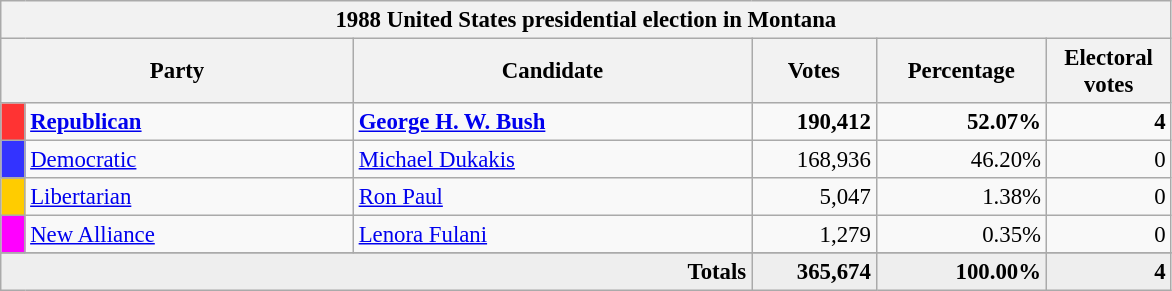<table class="wikitable" style="font-size: 95%;">
<tr>
<th colspan="6">1988 United States presidential election in Montana</th>
</tr>
<tr>
<th colspan="2" style="width: 15em">Party</th>
<th style="width: 17em">Candidate</th>
<th style="width: 5em">Votes</th>
<th style="width: 7em">Percentage</th>
<th style="width: 5em">Electoral votes</th>
</tr>
<tr>
<th style="background-color:#FF3333; width: 3px"></th>
<td style="width: 130px"><strong><a href='#'>Republican</a></strong></td>
<td><strong><a href='#'>George H. W. Bush</a></strong></td>
<td align="right"><strong>190,412</strong></td>
<td align="right"><strong>52.07%</strong></td>
<td align="right"><strong>4</strong></td>
</tr>
<tr>
<th style="background-color:#3333FF; width: 3px"></th>
<td style="width: 130px"><a href='#'>Democratic</a></td>
<td><a href='#'>Michael Dukakis</a></td>
<td align="right">168,936</td>
<td align="right">46.20%</td>
<td align="right">0</td>
</tr>
<tr>
<th style="background-color:#FFCC00; width: 3px"></th>
<td style="width: 130px"><a href='#'>Libertarian</a></td>
<td><a href='#'>Ron Paul</a></td>
<td align="right">5,047</td>
<td align="right">1.38%</td>
<td align="right">0</td>
</tr>
<tr>
<th style="background-color:#FF00FF; width: 3px"></th>
<td style="width: 130px"><a href='#'>New Alliance</a></td>
<td><a href='#'>Lenora Fulani</a></td>
<td align="right">1,279</td>
<td align="right">0.35%</td>
<td align="right">0</td>
</tr>
<tr>
</tr>
<tr bgcolor="#EEEEEE">
<td colspan="3" align="right"><strong>Totals</strong></td>
<td align="right"><strong>365,674</strong></td>
<td align="right"><strong>100.00%</strong></td>
<td align="right"><strong>4</strong></td>
</tr>
</table>
